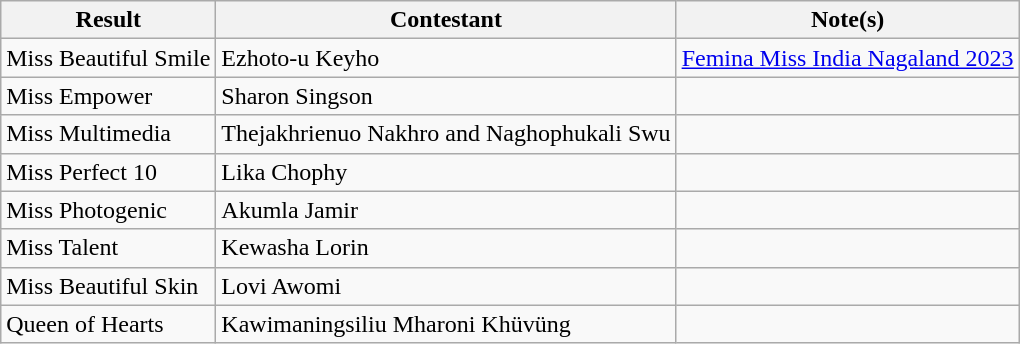<table class="wikitable">
<tr>
<th>Result</th>
<th>Contestant</th>
<th>Note(s)</th>
</tr>
<tr>
<td>Miss Beautiful Smile</td>
<td>Ezhoto-u Keyho</td>
<td><a href='#'>Femina Miss India Nagaland 2023</a></td>
</tr>
<tr>
<td>Miss Empower</td>
<td>Sharon Singson</td>
<td></td>
</tr>
<tr>
<td>Miss Multimedia</td>
<td>Thejakhrienuo Nakhro and Naghophukali Swu</td>
<td></td>
</tr>
<tr>
<td>Miss Perfect 10</td>
<td>Lika Chophy</td>
<td></td>
</tr>
<tr>
<td>Miss Photogenic</td>
<td>Akumla Jamir</td>
<td></td>
</tr>
<tr>
<td>Miss Talent</td>
<td>Kewasha Lorin</td>
<td></td>
</tr>
<tr>
<td>Miss Beautiful Skin</td>
<td>Lovi Awomi</td>
<td></td>
</tr>
<tr>
<td>Queen of Hearts</td>
<td>Kawimaningsiliu Mharoni Khüvüng</td>
<td></td>
</tr>
</table>
